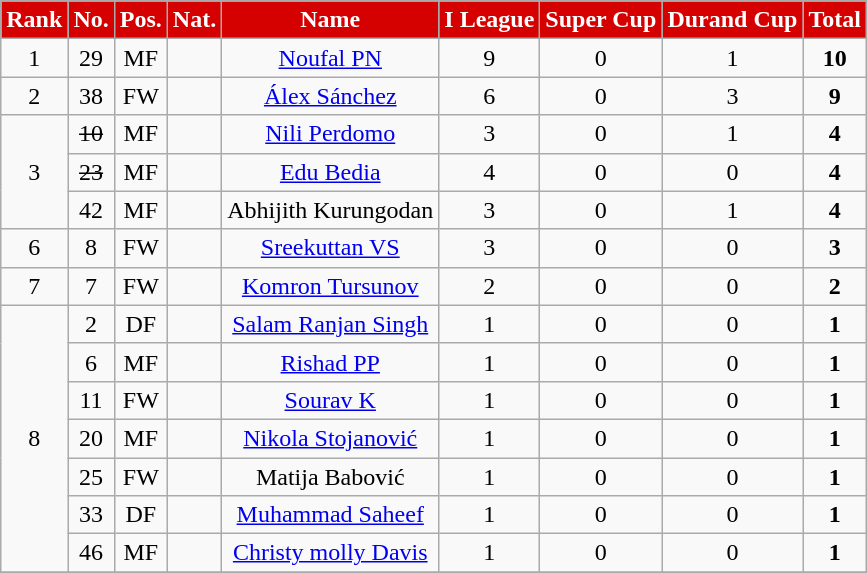<table class="wikitable sortable" style="text-align:center">
<tr>
<th style="background:#d50000; color:white; text-align:center;">Rank</th>
<th style="background:#d50000; color:white; text-align:center;">No.</th>
<th style="background:#d50000; color:white; text-align:center;">Pos.</th>
<th style="background:#d50000; color:white; text-align:center;">Nat.</th>
<th style="background:#d50000; color:white; text-align:center;">Name</th>
<th style="background:#d50000; color:white; text-align:center;">I League</th>
<th style="background:#d50000; color:white; text-align:center;">Super Cup</th>
<th style="background:#d50000; color:white; text-align:center;">Durand Cup</th>
<th style="background:#d50000; color:white; text-align:center;">Total</th>
</tr>
<tr>
<td rowspan="1">1</td>
<td>29</td>
<td>MF</td>
<td></td>
<td><a href='#'>Noufal PN</a></td>
<td>9</td>
<td>0</td>
<td>1</td>
<td><strong>10</strong></td>
</tr>
<tr>
<td rowspan="1">2</td>
<td>38</td>
<td>FW</td>
<td></td>
<td><a href='#'>Álex Sánchez</a></td>
<td>6</td>
<td>0</td>
<td>3</td>
<td><strong>9</strong></td>
</tr>
<tr>
<td rowspan="3">3</td>
<td><s>10</s></td>
<td>MF</td>
<td></td>
<td><a href='#'>Nili Perdomo</a></td>
<td>3</td>
<td>0</td>
<td>1</td>
<td><strong>4</strong></td>
</tr>
<tr>
<td><s>23</s></td>
<td>MF</td>
<td></td>
<td><a href='#'>Edu Bedia</a></td>
<td>4</td>
<td>0</td>
<td>0</td>
<td><strong>4</strong></td>
</tr>
<tr>
<td>42</td>
<td>MF</td>
<td></td>
<td>Abhijith Kurungodan</td>
<td>3</td>
<td>0</td>
<td>1</td>
<td><strong>4</strong></td>
</tr>
<tr>
<td rowspan="1">6</td>
<td>8</td>
<td>FW</td>
<td></td>
<td><a href='#'>Sreekuttan VS</a></td>
<td>3</td>
<td>0</td>
<td>0</td>
<td><strong>3</strong></td>
</tr>
<tr>
<td rowspan="1">7</td>
<td>7</td>
<td>FW</td>
<td></td>
<td><a href='#'>Komron Tursunov</a></td>
<td>2</td>
<td>0</td>
<td>0</td>
<td><strong>2</strong></td>
</tr>
<tr>
<td rowspan="7">8</td>
<td>2</td>
<td>DF</td>
<td></td>
<td><a href='#'>Salam Ranjan Singh</a></td>
<td>1</td>
<td>0</td>
<td>0</td>
<td><strong>1</strong></td>
</tr>
<tr>
<td>6</td>
<td>MF</td>
<td></td>
<td><a href='#'>Rishad PP</a></td>
<td>1</td>
<td>0</td>
<td>0</td>
<td><strong>1</strong></td>
</tr>
<tr>
<td>11</td>
<td>FW</td>
<td></td>
<td><a href='#'>Sourav K</a></td>
<td>1</td>
<td>0</td>
<td>0</td>
<td><strong>1</strong></td>
</tr>
<tr>
<td>20</td>
<td>MF</td>
<td></td>
<td><a href='#'>Nikola Stojanović</a></td>
<td>1</td>
<td>0</td>
<td>0</td>
<td><strong>1</strong></td>
</tr>
<tr>
<td>25</td>
<td>FW</td>
<td></td>
<td>Matija Babović</td>
<td>1</td>
<td>0</td>
<td>0</td>
<td><strong>1</strong></td>
</tr>
<tr>
<td>33</td>
<td>DF</td>
<td></td>
<td><a href='#'>Muhammad Saheef</a></td>
<td>1</td>
<td>0</td>
<td>0</td>
<td><strong>1</strong></td>
</tr>
<tr>
<td>46</td>
<td>MF</td>
<td></td>
<td><a href='#'>Christy molly Davis</a></td>
<td>1</td>
<td>0</td>
<td>0</td>
<td><strong>1</strong></td>
</tr>
<tr>
</tr>
</table>
